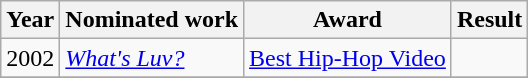<table class="wikitable">
<tr>
<th>Year</th>
<th>Nominated work</th>
<th>Award</th>
<th>Result</th>
</tr>
<tr>
<td rowspan="1">2002</td>
<td><em><a href='#'>What's Luv?</a></em></td>
<td><a href='#'>Best Hip-Hop Video</a></td>
<td></td>
</tr>
<tr>
</tr>
</table>
